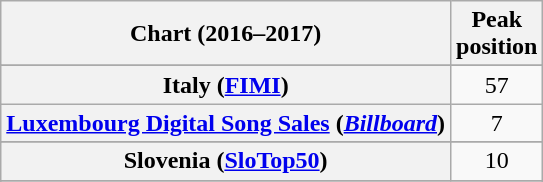<table class="wikitable sortable plainrowheaders" style="text-align:center">
<tr>
<th scope="col">Chart (2016–2017)</th>
<th scope="col">Peak<br>position</th>
</tr>
<tr>
</tr>
<tr>
</tr>
<tr>
</tr>
<tr>
</tr>
<tr>
</tr>
<tr>
</tr>
<tr>
</tr>
<tr>
</tr>
<tr>
</tr>
<tr>
</tr>
<tr>
</tr>
<tr>
</tr>
<tr>
</tr>
<tr>
</tr>
<tr>
</tr>
<tr>
<th scope="row">Italy (<a href='#'>FIMI</a>)</th>
<td>57</td>
</tr>
<tr>
<th scope="row"><a href='#'>Luxembourg Digital Song Sales</a> (<em><a href='#'>Billboard</a></em>)</th>
<td>7</td>
</tr>
<tr>
</tr>
<tr>
</tr>
<tr>
</tr>
<tr>
</tr>
<tr>
</tr>
<tr>
</tr>
<tr>
</tr>
<tr>
</tr>
<tr>
</tr>
<tr>
<th scope="row">Slovenia (<a href='#'>SloTop50</a>)</th>
<td>10</td>
</tr>
<tr>
</tr>
<tr>
</tr>
<tr>
</tr>
<tr>
</tr>
<tr>
</tr>
<tr>
</tr>
<tr>
</tr>
</table>
